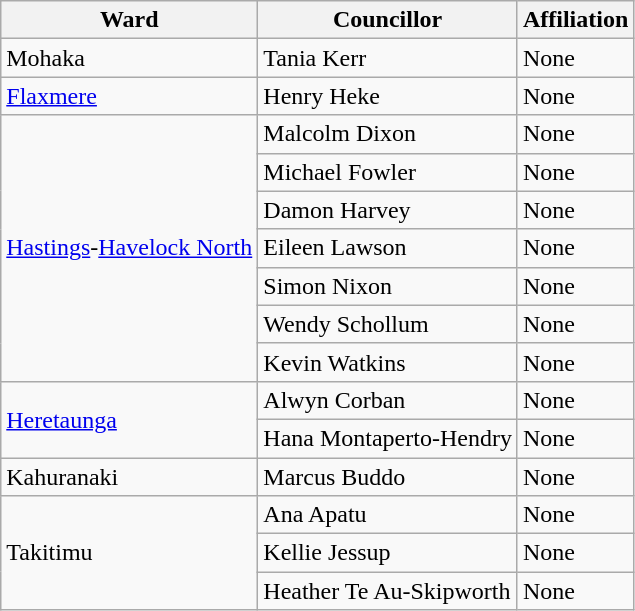<table class="wikitable">
<tr>
<th>Ward</th>
<th>Councillor</th>
<th>Affiliation</th>
</tr>
<tr>
<td>Mohaka</td>
<td>Tania Kerr</td>
<td>None</td>
</tr>
<tr>
<td><a href='#'>Flaxmere</a></td>
<td>Henry Heke</td>
<td>None</td>
</tr>
<tr>
<td rowspan="7"><a href='#'>Hastings</a>-<a href='#'>Havelock North</a></td>
<td>Malcolm Dixon</td>
<td>None</td>
</tr>
<tr>
<td>Michael Fowler</td>
<td>None</td>
</tr>
<tr>
<td>Damon Harvey</td>
<td>None</td>
</tr>
<tr>
<td>Eileen Lawson</td>
<td>None</td>
</tr>
<tr>
<td>Simon Nixon</td>
<td>None</td>
</tr>
<tr>
<td>Wendy Schollum</td>
<td>None</td>
</tr>
<tr>
<td>Kevin Watkins</td>
<td>None</td>
</tr>
<tr>
<td rowspan="2"><a href='#'>Heretaunga</a></td>
<td>Alwyn Corban</td>
<td>None</td>
</tr>
<tr>
<td>Hana Montaperto-Hendry</td>
<td>None</td>
</tr>
<tr>
<td>Kahuranaki</td>
<td>Marcus Buddo</td>
<td>None</td>
</tr>
<tr>
<td rowspan="3">Takitimu</td>
<td>Ana Apatu</td>
<td>None</td>
</tr>
<tr>
<td>Kellie Jessup</td>
<td>None</td>
</tr>
<tr>
<td>Heather Te Au-Skipworth</td>
<td>None</td>
</tr>
</table>
